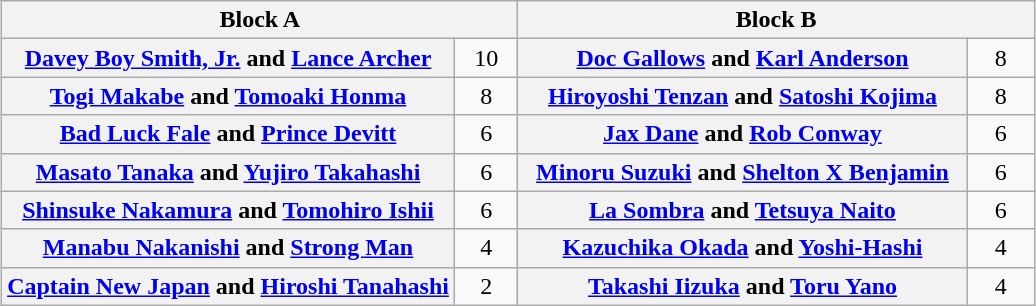<table class="wikitable" style="margin: 1em auto 1em auto;text-align:center">
<tr>
<th colspan="2" style="width:50%">Block A</th>
<th colspan="2" style="width:50%">Block B</th>
</tr>
<tr>
<th><a href='#'>Davey Boy Smith, Jr.</a> and <a href='#'>Lance Archer</a></th>
<td style="width:35px">10</td>
<th><a href='#'>Doc Gallows</a> and <a href='#'>Karl Anderson</a></th>
<td style="width:35px">8</td>
</tr>
<tr>
<th><a href='#'>Togi Makabe</a> and <a href='#'>Tomoaki Honma</a></th>
<td>8</td>
<th><a href='#'>Hiroyoshi Tenzan</a> and <a href='#'>Satoshi Kojima</a></th>
<td>8</td>
</tr>
<tr>
<th><a href='#'>Bad Luck Fale</a> and <a href='#'>Prince Devitt</a></th>
<td>6</td>
<th><a href='#'>Jax Dane</a> and <a href='#'>Rob Conway</a></th>
<td>6</td>
</tr>
<tr>
<th><a href='#'>Masato Tanaka</a> and <a href='#'>Yujiro Takahashi</a></th>
<td>6</td>
<th><a href='#'>Minoru Suzuki</a> and <a href='#'>Shelton X Benjamin</a></th>
<td>6</td>
</tr>
<tr>
<th><a href='#'>Shinsuke Nakamura</a> and <a href='#'>Tomohiro Ishii</a></th>
<td>6</td>
<th><a href='#'>La Sombra</a> and <a href='#'>Tetsuya Naito</a></th>
<td>6</td>
</tr>
<tr>
<th><a href='#'>Manabu Nakanishi</a> and <a href='#'>Strong Man</a></th>
<td>4</td>
<th><a href='#'>Kazuchika Okada</a> and <a href='#'>Yoshi-Hashi</a></th>
<td>4</td>
</tr>
<tr>
<th><a href='#'>Captain New Japan</a> and <a href='#'>Hiroshi Tanahashi</a></th>
<td>2</td>
<th><a href='#'>Takashi Iizuka</a> and <a href='#'>Toru Yano</a></th>
<td>4</td>
</tr>
</table>
